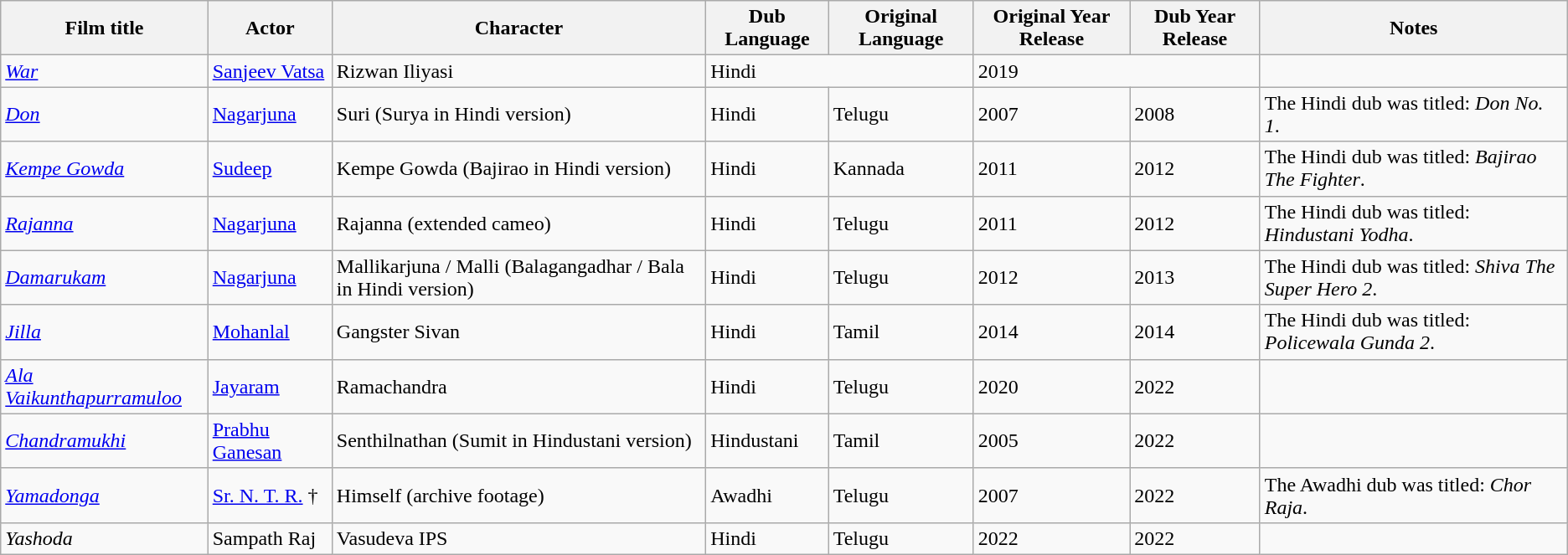<table class="wikitable">
<tr>
<th>Film title</th>
<th>Actor</th>
<th>Character</th>
<th>Dub Language</th>
<th>Original Language</th>
<th>Original Year Release</th>
<th>Dub Year Release</th>
<th>Notes</th>
</tr>
<tr>
<td><a href='#'><em>War</em></a></td>
<td><a href='#'>Sanjeev Vatsa</a></td>
<td>Rizwan Iliyasi</td>
<td colspan="2">Hindi</td>
<td colspan="2">2019</td>
<td></td>
</tr>
<tr>
<td><a href='#'><em>Don</em></a></td>
<td><a href='#'>Nagarjuna</a></td>
<td>Suri (Surya in Hindi version)</td>
<td>Hindi</td>
<td>Telugu</td>
<td>2007</td>
<td>2008</td>
<td>The Hindi dub was titled: <em>Don No. 1</em>.</td>
</tr>
<tr>
<td><em><a href='#'>Kempe Gowda</a></em></td>
<td><a href='#'>Sudeep</a></td>
<td>Kempe Gowda (Bajirao in Hindi version)</td>
<td>Hindi</td>
<td>Kannada</td>
<td>2011</td>
<td>2012</td>
<td>The Hindi dub was titled: <em>Bajirao The Fighter</em>.</td>
</tr>
<tr>
<td><em><a href='#'>Rajanna</a></em></td>
<td><a href='#'>Nagarjuna</a></td>
<td>Rajanna (extended cameo)</td>
<td>Hindi</td>
<td>Telugu</td>
<td>2011</td>
<td>2012</td>
<td>The Hindi dub was titled: <em>Hindustani Yodha</em>.</td>
</tr>
<tr>
<td><em><a href='#'>Damarukam</a></em></td>
<td><a href='#'>Nagarjuna</a></td>
<td>Mallikarjuna / Malli (Balagangadhar / Bala in Hindi version)</td>
<td>Hindi</td>
<td>Telugu</td>
<td>2012</td>
<td>2013</td>
<td>The Hindi dub was titled: <em>Shiva The Super Hero 2</em>.</td>
</tr>
<tr>
<td><em><a href='#'>Jilla</a></em></td>
<td><a href='#'>Mohanlal</a></td>
<td>Gangster Sivan</td>
<td>Hindi</td>
<td>Tamil</td>
<td>2014</td>
<td>2014</td>
<td>The Hindi dub was titled: <em>Policewala Gunda 2</em>.</td>
</tr>
<tr>
<td><em><a href='#'>Ala Vaikunthapurramuloo</a></em></td>
<td><a href='#'>Jayaram</a></td>
<td>Ramachandra</td>
<td>Hindi</td>
<td>Telugu</td>
<td>2020</td>
<td>2022</td>
<td></td>
</tr>
<tr>
<td><em><a href='#'>Chandramukhi</a></em></td>
<td><a href='#'>Prabhu Ganesan</a></td>
<td>Senthilnathan (Sumit in Hindustani version)</td>
<td>Hindustani</td>
<td>Tamil</td>
<td>2005</td>
<td>2022</td>
<td></td>
</tr>
<tr>
<td><em><a href='#'>Yamadonga</a></em></td>
<td><a href='#'>Sr. N. T. R.</a> †</td>
<td>Himself (archive footage)</td>
<td>Awadhi</td>
<td>Telugu</td>
<td>2007</td>
<td>2022</td>
<td>The Awadhi dub was titled: <em>Chor Raja</em>.</td>
</tr>
<tr>
<td><em>Yashoda</em></td>
<td>Sampath Raj</td>
<td>Vasudeva IPS</td>
<td>Hindi</td>
<td>Telugu</td>
<td>2022</td>
<td>2022</td>
<td></td>
</tr>
</table>
